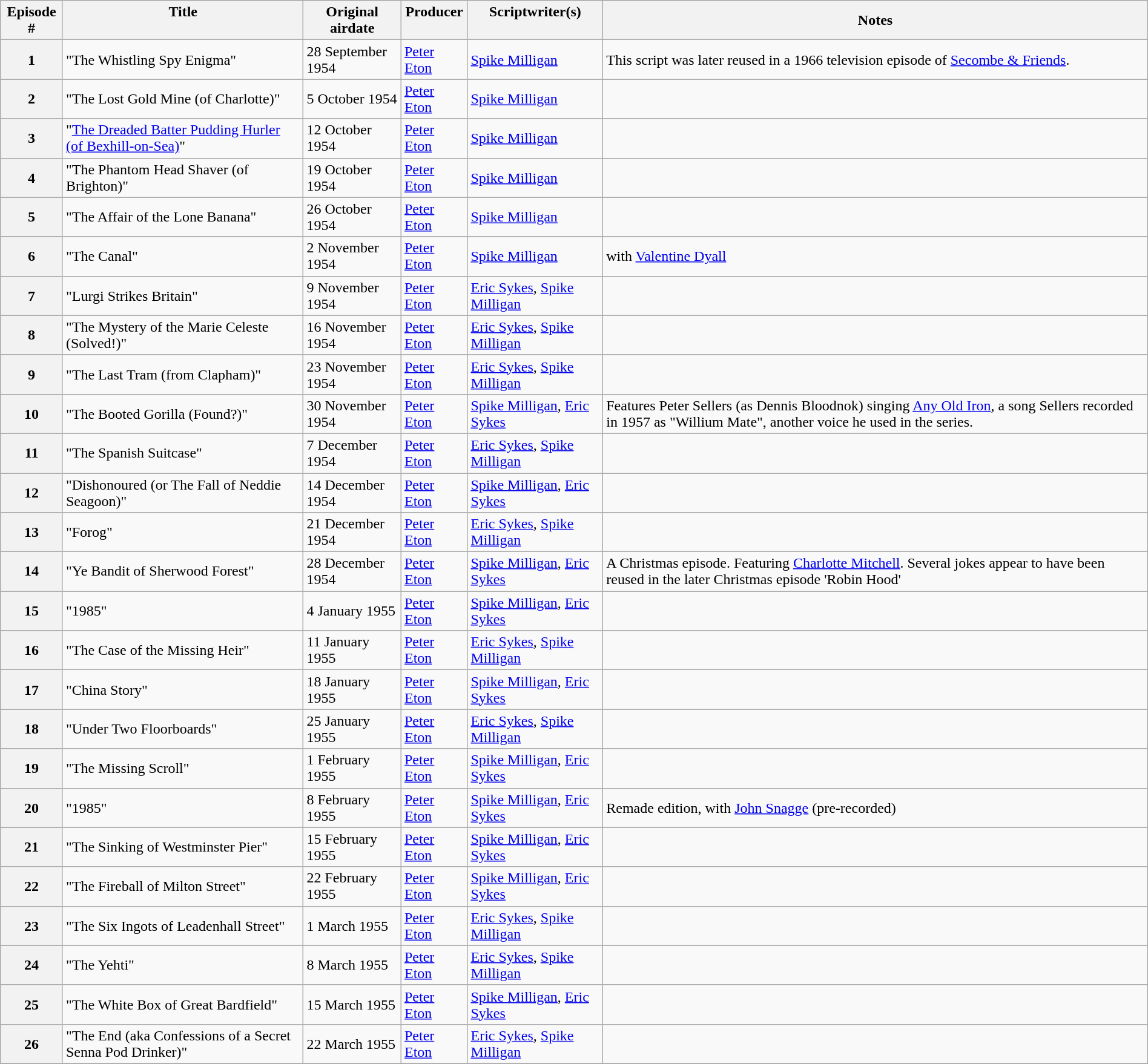<table class="wikitable plainrowheaders sortable" style="margin-right: 0;">
<tr>
<th scope="col" style="vertical-align: top;">Episode #</th>
<th scope="col" style="vertical-align: top;">Title</th>
<th scope="col" style="vertical-align: top;">Original airdate</th>
<th scope="col" style="vertical-align: top;">Producer</th>
<th scope="col" style="vertical-align: top;">Scriptwriter(s)</th>
<th scope="col" class="unsortable">Notes</th>
</tr>
<tr>
<th>1</th>
<td>"The Whistling Spy Enigma"</td>
<td>28 September 1954</td>
<td><a href='#'>Peter Eton</a></td>
<td><a href='#'>Spike Milligan</a></td>
<td>This script was later reused in a 1966 television episode of <a href='#'>Secombe & Friends</a>.</td>
</tr>
<tr>
<th>2</th>
<td>"The Lost Gold Mine (of Charlotte)"</td>
<td>5 October 1954</td>
<td><a href='#'>Peter Eton</a></td>
<td><a href='#'>Spike Milligan</a></td>
<td></td>
</tr>
<tr>
<th>3</th>
<td>"<a href='#'>The Dreaded Batter Pudding Hurler (of Bexhill-on-Sea)</a>"</td>
<td>12 October 1954</td>
<td><a href='#'>Peter Eton</a></td>
<td><a href='#'>Spike Milligan</a></td>
<td></td>
</tr>
<tr>
<th>4</th>
<td>"The Phantom Head Shaver (of Brighton)"</td>
<td>19 October 1954</td>
<td><a href='#'>Peter Eton</a></td>
<td><a href='#'>Spike Milligan</a></td>
<td></td>
</tr>
<tr>
<th>5</th>
<td>"The Affair of the Lone Banana"</td>
<td>26 October 1954</td>
<td><a href='#'>Peter Eton</a></td>
<td><a href='#'>Spike Milligan</a></td>
<td></td>
</tr>
<tr>
<th>6</th>
<td>"The Canal"</td>
<td>2 November 1954</td>
<td><a href='#'>Peter Eton</a></td>
<td><a href='#'>Spike Milligan</a></td>
<td>with <a href='#'>Valentine Dyall</a></td>
</tr>
<tr>
<th>7</th>
<td>"Lurgi Strikes Britain"</td>
<td>9 November 1954</td>
<td><a href='#'>Peter Eton</a></td>
<td><a href='#'>Eric Sykes</a>, <a href='#'>Spike Milligan</a></td>
<td></td>
</tr>
<tr>
<th>8</th>
<td>"The Mystery of the Marie  Celeste (Solved!)"</td>
<td>16 November 1954</td>
<td><a href='#'>Peter Eton</a></td>
<td><a href='#'>Eric Sykes</a>, <a href='#'>Spike Milligan</a></td>
<td></td>
</tr>
<tr>
<th>9</th>
<td>"The Last Tram (from Clapham)"</td>
<td>23 November 1954</td>
<td><a href='#'>Peter Eton</a></td>
<td><a href='#'>Eric Sykes</a>, <a href='#'>Spike Milligan</a></td>
<td></td>
</tr>
<tr>
<th>10</th>
<td>"The Booted Gorilla (Found?)"</td>
<td>30 November 1954</td>
<td><a href='#'>Peter Eton</a></td>
<td><a href='#'>Spike Milligan</a>, <a href='#'>Eric Sykes</a></td>
<td>Features Peter Sellers (as Dennis Bloodnok) singing <a href='#'>Any Old Iron</a>, a song Sellers recorded in 1957 as "Willium Mate", another voice he used in the series.</td>
</tr>
<tr>
<th>11</th>
<td>"The Spanish Suitcase"</td>
<td>7 December 1954</td>
<td><a href='#'>Peter Eton</a></td>
<td><a href='#'>Eric Sykes</a>, <a href='#'>Spike Milligan</a></td>
<td></td>
</tr>
<tr>
<th>12</th>
<td>"Dishonoured (or The Fall of Neddie Seagoon)"</td>
<td>14 December 1954</td>
<td><a href='#'>Peter Eton</a></td>
<td><a href='#'>Spike Milligan</a>, <a href='#'>Eric Sykes</a></td>
<td></td>
</tr>
<tr>
<th>13</th>
<td>"Forog"</td>
<td>21 December 1954</td>
<td><a href='#'>Peter Eton</a></td>
<td><a href='#'>Eric Sykes</a>, <a href='#'>Spike Milligan</a></td>
<td></td>
</tr>
<tr>
<th>14</th>
<td>"Ye Bandit of Sherwood Forest"</td>
<td>28 December 1954</td>
<td><a href='#'>Peter Eton</a></td>
<td><a href='#'>Spike Milligan</a>, <a href='#'>Eric Sykes</a></td>
<td>A Christmas episode. Featuring <a href='#'>Charlotte Mitchell</a>. Several jokes appear to have been reused in the later Christmas episode 'Robin Hood'</td>
</tr>
<tr>
<th>15</th>
<td>"1985"</td>
<td>4 January 1955</td>
<td><a href='#'>Peter Eton</a></td>
<td><a href='#'>Spike Milligan</a>, <a href='#'>Eric Sykes</a></td>
<td></td>
</tr>
<tr>
<th>16</th>
<td>"The Case of the Missing Heir"</td>
<td>11 January 1955</td>
<td><a href='#'>Peter Eton</a></td>
<td><a href='#'>Eric Sykes</a>, <a href='#'>Spike Milligan</a></td>
<td></td>
</tr>
<tr>
<th>17</th>
<td>"China Story"</td>
<td>18 January 1955</td>
<td><a href='#'>Peter Eton</a></td>
<td><a href='#'>Spike Milligan</a>, <a href='#'>Eric Sykes</a></td>
<td></td>
</tr>
<tr>
<th>18</th>
<td>"Under Two Floorboards"</td>
<td>25 January 1955</td>
<td><a href='#'>Peter Eton</a></td>
<td><a href='#'>Eric Sykes</a>, <a href='#'>Spike Milligan</a></td>
<td></td>
</tr>
<tr>
<th>19</th>
<td>"The Missing Scroll"</td>
<td>1 February 1955</td>
<td><a href='#'>Peter Eton</a></td>
<td><a href='#'>Spike Milligan</a>, <a href='#'>Eric Sykes</a></td>
<td></td>
</tr>
<tr>
<th>20</th>
<td>"1985"</td>
<td>8 February 1955</td>
<td><a href='#'>Peter Eton</a></td>
<td><a href='#'>Spike Milligan</a>, <a href='#'>Eric Sykes</a></td>
<td>Remade edition, with <a href='#'>John Snagge</a> (pre-recorded)</td>
</tr>
<tr>
<th>21</th>
<td>"The Sinking of Westminster Pier"</td>
<td>15 February 1955</td>
<td><a href='#'>Peter Eton</a></td>
<td><a href='#'>Spike Milligan</a>, <a href='#'>Eric Sykes</a></td>
<td></td>
</tr>
<tr>
<th>22</th>
<td>"The Fireball of Milton Street"</td>
<td>22 February 1955</td>
<td><a href='#'>Peter Eton</a></td>
<td><a href='#'>Spike Milligan</a>, <a href='#'>Eric Sykes</a></td>
<td></td>
</tr>
<tr>
<th>23</th>
<td>"The Six Ingots of Leadenhall Street"</td>
<td>1 March 1955</td>
<td><a href='#'>Peter Eton</a></td>
<td><a href='#'>Eric Sykes</a>, <a href='#'>Spike Milligan</a></td>
<td></td>
</tr>
<tr>
<th>24</th>
<td>"The Yehti"</td>
<td>8 March 1955</td>
<td><a href='#'>Peter Eton</a></td>
<td><a href='#'>Eric Sykes</a>, <a href='#'>Spike Milligan</a></td>
<td></td>
</tr>
<tr>
<th>25</th>
<td>"The White Box of Great Bardfield"</td>
<td>15 March 1955</td>
<td><a href='#'>Peter Eton</a></td>
<td><a href='#'>Spike Milligan</a>, <a href='#'>Eric Sykes</a></td>
<td></td>
</tr>
<tr>
<th>26</th>
<td>"The End (aka Confessions of a Secret Senna Pod Drinker)"</td>
<td>22 March 1955</td>
<td><a href='#'>Peter Eton</a></td>
<td><a href='#'>Eric Sykes</a>, <a href='#'>Spike Milligan</a></td>
<td></td>
</tr>
<tr>
</tr>
</table>
